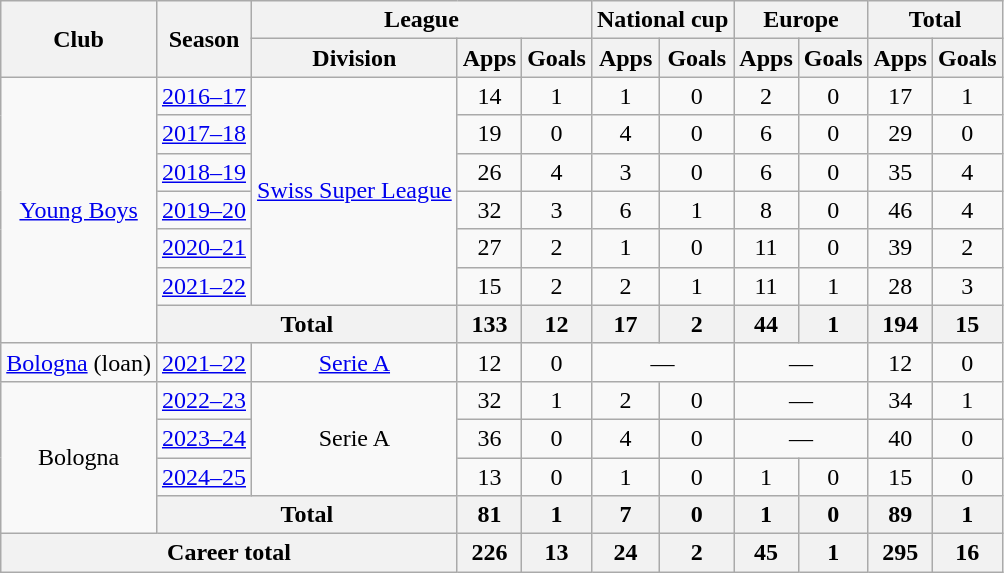<table class="wikitable" style="text-align:center">
<tr>
<th rowspan="2">Club</th>
<th rowspan="2">Season</th>
<th colspan="3">League</th>
<th colspan="2">National cup</th>
<th colspan="2">Europe</th>
<th colspan="2">Total</th>
</tr>
<tr>
<th>Division</th>
<th>Apps</th>
<th>Goals</th>
<th>Apps</th>
<th>Goals</th>
<th>Apps</th>
<th>Goals</th>
<th>Apps</th>
<th>Goals</th>
</tr>
<tr>
<td rowspan="7"><a href='#'>Young Boys</a></td>
<td><a href='#'>2016–17</a></td>
<td rowspan="6"><a href='#'>Swiss Super League</a></td>
<td>14</td>
<td>1</td>
<td>1</td>
<td>0</td>
<td>2</td>
<td>0</td>
<td>17</td>
<td>1</td>
</tr>
<tr>
<td><a href='#'>2017–18</a></td>
<td>19</td>
<td>0</td>
<td>4</td>
<td>0</td>
<td>6</td>
<td>0</td>
<td>29</td>
<td>0</td>
</tr>
<tr>
<td><a href='#'>2018–19</a></td>
<td>26</td>
<td>4</td>
<td>3</td>
<td>0</td>
<td>6</td>
<td>0</td>
<td>35</td>
<td>4</td>
</tr>
<tr>
<td><a href='#'>2019–20</a></td>
<td>32</td>
<td>3</td>
<td>6</td>
<td>1</td>
<td>8</td>
<td>0</td>
<td>46</td>
<td>4</td>
</tr>
<tr>
<td><a href='#'>2020–21</a></td>
<td>27</td>
<td>2</td>
<td>1</td>
<td>0</td>
<td>11</td>
<td>0</td>
<td>39</td>
<td>2</td>
</tr>
<tr>
<td><a href='#'>2021–22</a></td>
<td>15</td>
<td>2</td>
<td>2</td>
<td>1</td>
<td>11</td>
<td>1</td>
<td>28</td>
<td>3</td>
</tr>
<tr>
<th colspan="2">Total</th>
<th>133</th>
<th>12</th>
<th>17</th>
<th>2</th>
<th>44</th>
<th>1</th>
<th>194</th>
<th>15</th>
</tr>
<tr>
<td><a href='#'>Bologna</a> (loan)</td>
<td><a href='#'>2021–22</a></td>
<td><a href='#'>Serie A</a></td>
<td>12</td>
<td>0</td>
<td colspan="2">—</td>
<td colspan="2">—</td>
<td>12</td>
<td>0</td>
</tr>
<tr>
<td rowspan="4">Bologna</td>
<td><a href='#'>2022–23</a></td>
<td rowspan="3">Serie A</td>
<td>32</td>
<td>1</td>
<td>2</td>
<td>0</td>
<td colspan="2">—</td>
<td>34</td>
<td>1</td>
</tr>
<tr>
<td><a href='#'>2023–24</a></td>
<td>36</td>
<td>0</td>
<td>4</td>
<td>0</td>
<td colspan="2">—</td>
<td>40</td>
<td>0</td>
</tr>
<tr>
<td><a href='#'>2024–25</a></td>
<td>13</td>
<td>0</td>
<td>1</td>
<td>0</td>
<td>1</td>
<td>0</td>
<td>15</td>
<td>0</td>
</tr>
<tr>
<th colspan="2">Total</th>
<th>81</th>
<th>1</th>
<th>7</th>
<th>0</th>
<th>1</th>
<th>0</th>
<th>89</th>
<th>1</th>
</tr>
<tr>
<th colspan="3">Career total</th>
<th>226</th>
<th>13</th>
<th>24</th>
<th>2</th>
<th>45</th>
<th>1</th>
<th>295</th>
<th>16</th>
</tr>
</table>
